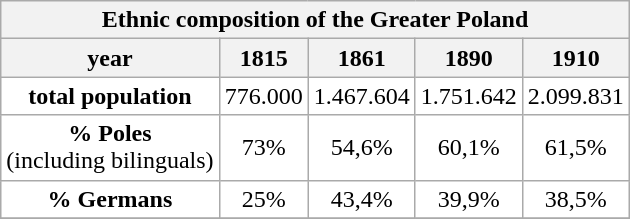<table class="wikitable"  valign="top">
<tr bgcolor=white align="center">
<th bgcolor=#BBCCFF align="left" colspan="5">Ethnic composition of the Greater Poland</th>
</tr>
<tr bgcolor=white align="center">
<th align="center"><strong>year</strong></th>
<th>1815</th>
<th>1861</th>
<th>1890</th>
<th>1910</th>
</tr>
<tr bgcolor=white align="center">
<td align="center"><strong>total population</strong></td>
<td>776.000</td>
<td>1.467.604</td>
<td>1.751.642</td>
<td>2.099.831</td>
</tr>
<tr bgcolor=white align="center">
<td align="center"><strong>% Poles</strong> <br>(including bilinguals)<br></td>
<td>73%</td>
<td>54,6%</td>
<td>60,1%</td>
<td>61,5%</td>
</tr>
<tr bgcolor=white align="center">
<td align="center"><strong>% Germans</strong></td>
<td>25%</td>
<td>43,4%</td>
<td>39,9%</td>
<td>38,5%</td>
</tr>
<tr>
</tr>
</table>
